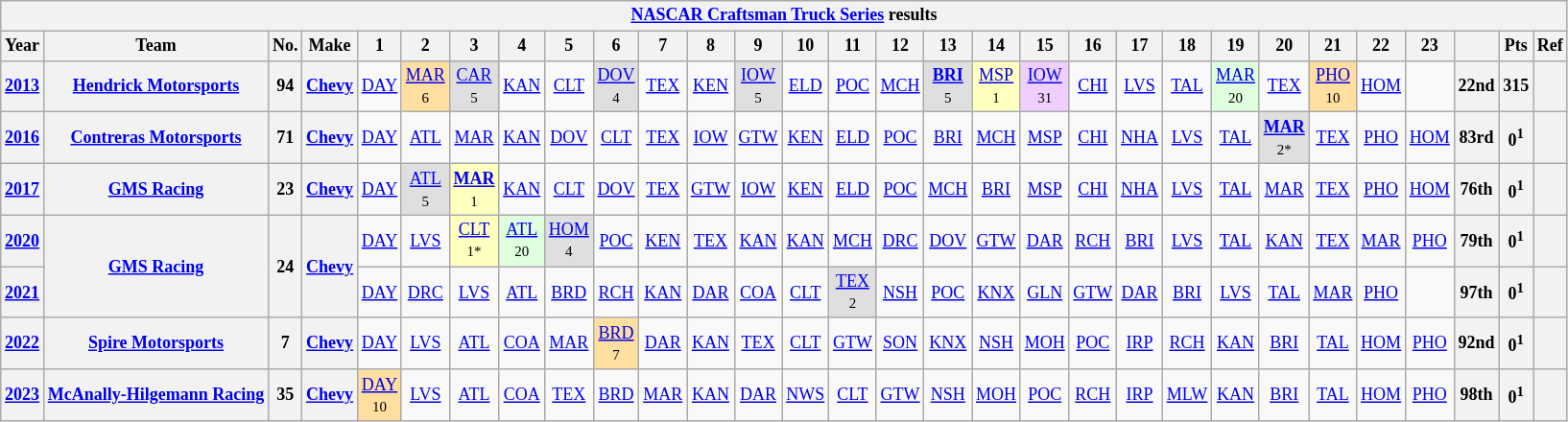<table class="wikitable" style="text-align:center; font-size:75%">
<tr>
<th colspan=45><a href='#'>NASCAR Craftsman Truck Series</a> results</th>
</tr>
<tr>
<th>Year</th>
<th>Team</th>
<th>No.</th>
<th>Make</th>
<th>1</th>
<th>2</th>
<th>3</th>
<th>4</th>
<th>5</th>
<th>6</th>
<th>7</th>
<th>8</th>
<th>9</th>
<th>10</th>
<th>11</th>
<th>12</th>
<th>13</th>
<th>14</th>
<th>15</th>
<th>16</th>
<th>17</th>
<th>18</th>
<th>19</th>
<th>20</th>
<th>21</th>
<th>22</th>
<th>23</th>
<th></th>
<th>Pts</th>
<th>Ref</th>
</tr>
<tr>
<th><a href='#'>2013</a></th>
<th><a href='#'>Hendrick Motorsports</a></th>
<th>94</th>
<th><a href='#'>Chevy</a></th>
<td><a href='#'>DAY</a></td>
<td style="background:#FFDF9F;"><a href='#'>MAR</a><br><small>6</small></td>
<td style="background:#DFDFDF;"><a href='#'>CAR</a><br><small>5</small></td>
<td><a href='#'>KAN</a></td>
<td><a href='#'>CLT</a></td>
<td style="background:#DFDFDF;"><a href='#'>DOV</a><br><small>4</small></td>
<td><a href='#'>TEX</a></td>
<td><a href='#'>KEN</a></td>
<td style="background:#DFDFDF;"><a href='#'>IOW</a><br><small>5</small></td>
<td><a href='#'>ELD</a></td>
<td><a href='#'>POC</a></td>
<td><a href='#'>MCH</a></td>
<td style="background:#DFDFDF;"><strong><a href='#'>BRI</a></strong><br><small>5</small></td>
<td style="background:#FFFFBF;"><a href='#'>MSP</a><br><small>1</small></td>
<td style="background:#EFCFFF;"><a href='#'>IOW</a><br><small>31</small></td>
<td><a href='#'>CHI</a></td>
<td><a href='#'>LVS</a></td>
<td><a href='#'>TAL</a></td>
<td style="background:#DFFFDF;"><a href='#'>MAR</a><br><small>20</small></td>
<td><a href='#'>TEX</a></td>
<td style="background:#FFDF9F;"><a href='#'>PHO</a><br><small>10</small></td>
<td><a href='#'>HOM</a></td>
<td></td>
<th>22nd</th>
<th>315</th>
<th></th>
</tr>
<tr>
<th><a href='#'>2016</a></th>
<th><a href='#'>Contreras Motorsports</a></th>
<th>71</th>
<th><a href='#'>Chevy</a></th>
<td><a href='#'>DAY</a></td>
<td><a href='#'>ATL</a></td>
<td><a href='#'>MAR</a></td>
<td><a href='#'>KAN</a></td>
<td><a href='#'>DOV</a></td>
<td><a href='#'>CLT</a></td>
<td><a href='#'>TEX</a></td>
<td><a href='#'>IOW</a></td>
<td><a href='#'>GTW</a></td>
<td><a href='#'>KEN</a></td>
<td><a href='#'>ELD</a></td>
<td><a href='#'>POC</a></td>
<td><a href='#'>BRI</a></td>
<td><a href='#'>MCH</a></td>
<td><a href='#'>MSP</a></td>
<td><a href='#'>CHI</a></td>
<td><a href='#'>NHA</a></td>
<td><a href='#'>LVS</a></td>
<td><a href='#'>TAL</a></td>
<td style="background:#DFDFDF;"><strong><a href='#'>MAR</a></strong><br><small>2*</small></td>
<td><a href='#'>TEX</a></td>
<td><a href='#'>PHO</a></td>
<td><a href='#'>HOM</a></td>
<th>83rd</th>
<th>0<sup>1</sup></th>
<th></th>
</tr>
<tr>
<th><a href='#'>2017</a></th>
<th><a href='#'>GMS Racing</a></th>
<th>23</th>
<th><a href='#'>Chevy</a></th>
<td><a href='#'>DAY</a></td>
<td style="background:#DFDFDF;"><a href='#'>ATL</a><br><small>5</small></td>
<td style="background:#FFFFBF;"><strong><a href='#'>MAR</a></strong><br><small>1</small></td>
<td><a href='#'>KAN</a></td>
<td><a href='#'>CLT</a></td>
<td><a href='#'>DOV</a></td>
<td><a href='#'>TEX</a></td>
<td><a href='#'>GTW</a></td>
<td><a href='#'>IOW</a></td>
<td><a href='#'>KEN</a></td>
<td><a href='#'>ELD</a></td>
<td><a href='#'>POC</a></td>
<td><a href='#'>MCH</a></td>
<td><a href='#'>BRI</a></td>
<td><a href='#'>MSP</a></td>
<td><a href='#'>CHI</a></td>
<td><a href='#'>NHA</a></td>
<td><a href='#'>LVS</a></td>
<td><a href='#'>TAL</a></td>
<td><a href='#'>MAR</a></td>
<td><a href='#'>TEX</a></td>
<td><a href='#'>PHO</a></td>
<td><a href='#'>HOM</a></td>
<th>76th</th>
<th>0<sup>1</sup></th>
<th></th>
</tr>
<tr>
<th><a href='#'>2020</a></th>
<th rowspan=2><a href='#'>GMS Racing</a></th>
<th rowspan=2>24</th>
<th rowspan=2><a href='#'>Chevy</a></th>
<td><a href='#'>DAY</a></td>
<td><a href='#'>LVS</a></td>
<td style="background:#FFFFBF;"><a href='#'>CLT</a><br><small>1*</small></td>
<td style="background:#DFFFDF;"><a href='#'>ATL</a><br><small>20</small></td>
<td style="background:#DFDFDF;"><a href='#'>HOM</a><br><small>4</small></td>
<td><a href='#'>POC</a></td>
<td><a href='#'>KEN</a></td>
<td><a href='#'>TEX</a></td>
<td><a href='#'>KAN</a></td>
<td><a href='#'>KAN</a></td>
<td><a href='#'>MCH</a></td>
<td><a href='#'>DRC</a></td>
<td><a href='#'>DOV</a></td>
<td><a href='#'>GTW</a></td>
<td><a href='#'>DAR</a></td>
<td><a href='#'>RCH</a></td>
<td><a href='#'>BRI</a></td>
<td><a href='#'>LVS</a></td>
<td><a href='#'>TAL</a></td>
<td><a href='#'>KAN</a></td>
<td><a href='#'>TEX</a></td>
<td><a href='#'>MAR</a></td>
<td><a href='#'>PHO</a></td>
<th>79th</th>
<th>0<sup>1</sup></th>
<th></th>
</tr>
<tr>
<th><a href='#'>2021</a></th>
<td><a href='#'>DAY</a></td>
<td><a href='#'>DRC</a></td>
<td><a href='#'>LVS</a></td>
<td><a href='#'>ATL</a></td>
<td><a href='#'>BRD</a></td>
<td><a href='#'>RCH</a></td>
<td><a href='#'>KAN</a></td>
<td><a href='#'>DAR</a></td>
<td><a href='#'>COA</a></td>
<td><a href='#'>CLT</a></td>
<td style="background:#DFDFDF;"><a href='#'>TEX</a><br><small>2</small></td>
<td><a href='#'>NSH</a></td>
<td><a href='#'>POC</a></td>
<td><a href='#'>KNX</a></td>
<td><a href='#'>GLN</a></td>
<td><a href='#'>GTW</a></td>
<td><a href='#'>DAR</a></td>
<td><a href='#'>BRI</a></td>
<td><a href='#'>LVS</a></td>
<td><a href='#'>TAL</a></td>
<td><a href='#'>MAR</a></td>
<td><a href='#'>PHO</a></td>
<td></td>
<th>97th</th>
<th>0<sup>1</sup></th>
<th></th>
</tr>
<tr>
<th><a href='#'>2022</a></th>
<th><a href='#'>Spire Motorsports</a></th>
<th>7</th>
<th><a href='#'>Chevy</a></th>
<td><a href='#'>DAY</a></td>
<td><a href='#'>LVS</a></td>
<td><a href='#'>ATL</a></td>
<td><a href='#'>COA</a></td>
<td><a href='#'>MAR</a></td>
<td style="background:#FFDF9F;"><a href='#'>BRD</a><br><small>7</small></td>
<td><a href='#'>DAR</a></td>
<td><a href='#'>KAN</a></td>
<td><a href='#'>TEX</a></td>
<td><a href='#'>CLT</a></td>
<td><a href='#'>GTW</a></td>
<td><a href='#'>SON</a></td>
<td><a href='#'>KNX</a></td>
<td><a href='#'>NSH</a></td>
<td><a href='#'>MOH</a></td>
<td><a href='#'>POC</a></td>
<td><a href='#'>IRP</a></td>
<td><a href='#'>RCH</a></td>
<td><a href='#'>KAN</a></td>
<td><a href='#'>BRI</a></td>
<td><a href='#'>TAL</a></td>
<td><a href='#'>HOM</a></td>
<td><a href='#'>PHO</a></td>
<th>92nd</th>
<th>0<sup>1</sup></th>
<th></th>
</tr>
<tr>
<th><a href='#'>2023</a></th>
<th><a href='#'>McAnally-Hilgemann Racing</a></th>
<th>35</th>
<th><a href='#'>Chevy</a></th>
<td style="background:#FFDF9F;"><a href='#'>DAY</a><br><small>10</small></td>
<td><a href='#'>LVS</a></td>
<td><a href='#'>ATL</a></td>
<td><a href='#'>COA</a></td>
<td><a href='#'>TEX</a></td>
<td><a href='#'>BRD</a></td>
<td><a href='#'>MAR</a></td>
<td><a href='#'>KAN</a></td>
<td><a href='#'>DAR</a></td>
<td><a href='#'>NWS</a></td>
<td><a href='#'>CLT</a></td>
<td><a href='#'>GTW</a></td>
<td><a href='#'>NSH</a></td>
<td><a href='#'>MOH</a></td>
<td><a href='#'>POC</a></td>
<td><a href='#'>RCH</a></td>
<td><a href='#'>IRP</a></td>
<td><a href='#'>MLW</a></td>
<td><a href='#'>KAN</a></td>
<td><a href='#'>BRI</a></td>
<td><a href='#'>TAL</a></td>
<td><a href='#'>HOM</a></td>
<td><a href='#'>PHO</a></td>
<th>98th</th>
<th>0<sup>1</sup></th>
<th></th>
</tr>
</table>
